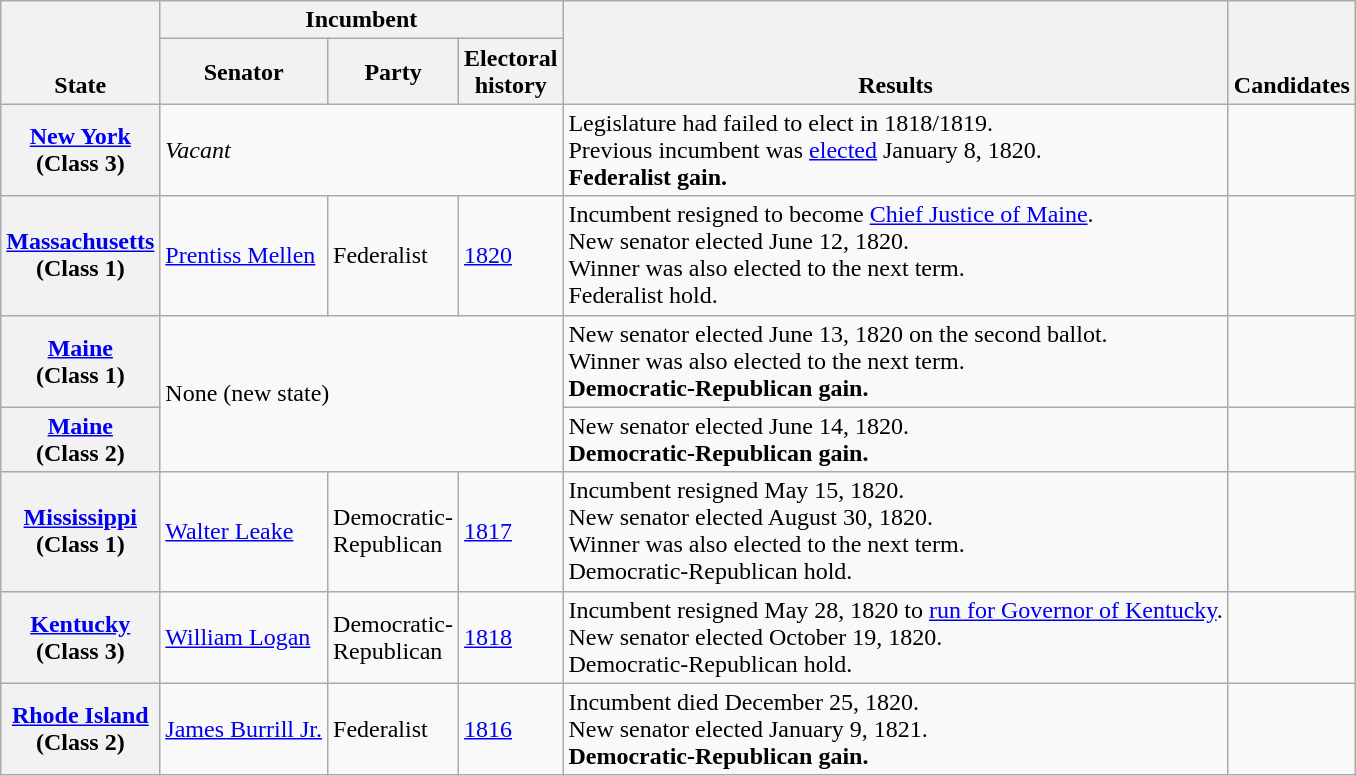<table class=wikitable>
<tr valign=bottom>
<th rowspan=2>State</th>
<th colspan=3>Incumbent</th>
<th rowspan=2>Results</th>
<th rowspan=2>Candidates</th>
</tr>
<tr>
<th>Senator</th>
<th>Party</th>
<th>Electoral<br>history</th>
</tr>
<tr>
<th><a href='#'>New York</a><br>(Class 3)</th>
<td colspan=3><em>Vacant</em></td>
<td>Legislature had failed to elect in 1818/1819.<br>Previous incumbent was <a href='#'>elected</a> January 8, 1820.<br><strong>Federalist gain.</strong></td>
<td nowrap></td>
</tr>
<tr>
<th><a href='#'>Massachusetts</a><br>(Class 1)</th>
<td><a href='#'>Prentiss Mellen</a></td>
<td>Federalist</td>
<td><a href='#'>1820 </a></td>
<td>Incumbent resigned to become <a href='#'>Chief Justice of Maine</a>.<br>New senator elected June 12, 1820.<br>Winner was also elected to the next term.<br>Federalist hold.</td>
<td nowrap></td>
</tr>
<tr>
<th><a href='#'>Maine</a><br>(Class 1)</th>
<td colspan=3 rowspan=2>None (new state)</td>
<td>New senator elected June 13, 1820 on the second ballot.<br>Winner was also elected to the next term.<br><strong>Democratic-Republican gain.</strong></td>
<td nowrap><strong></strong><br><br><strong></strong><br></td>
</tr>
<tr>
<th><a href='#'>Maine</a><br>(Class 2)</th>
<td>New senator elected June 14, 1820.<br><strong>Democratic-Republican gain.</strong></td>
<td nowrap></td>
</tr>
<tr>
<th><a href='#'>Mississippi</a><br>(Class 1)</th>
<td><a href='#'>Walter Leake</a></td>
<td>Democratic-<br>Republican</td>
<td><a href='#'>1817</a></td>
<td>Incumbent resigned May 15, 1820.<br>New senator elected August 30, 1820.<br>Winner was also elected to the next term.<br>Democratic-Republican hold.</td>
<td nowrap></td>
</tr>
<tr>
<th><a href='#'>Kentucky</a><br>(Class 3)</th>
<td><a href='#'>William Logan</a></td>
<td>Democratic-<br>Republican</td>
<td><a href='#'>1818</a></td>
<td>Incumbent resigned May 28, 1820 to <a href='#'>run for Governor of Kentucky</a>.<br>New senator elected October 19, 1820.<br> Democratic-Republican hold.</td>
<td nowrap></td>
</tr>
<tr>
<th><a href='#'>Rhode Island</a><br>(Class 2)</th>
<td><a href='#'>James Burrill Jr.</a></td>
<td>Federalist</td>
<td><a href='#'>1816</a></td>
<td>Incumbent died December 25, 1820.<br>New senator elected January 9, 1821.<br><strong>Democratic-Republican gain.</strong></td>
<td nowrap></td>
</tr>
</table>
